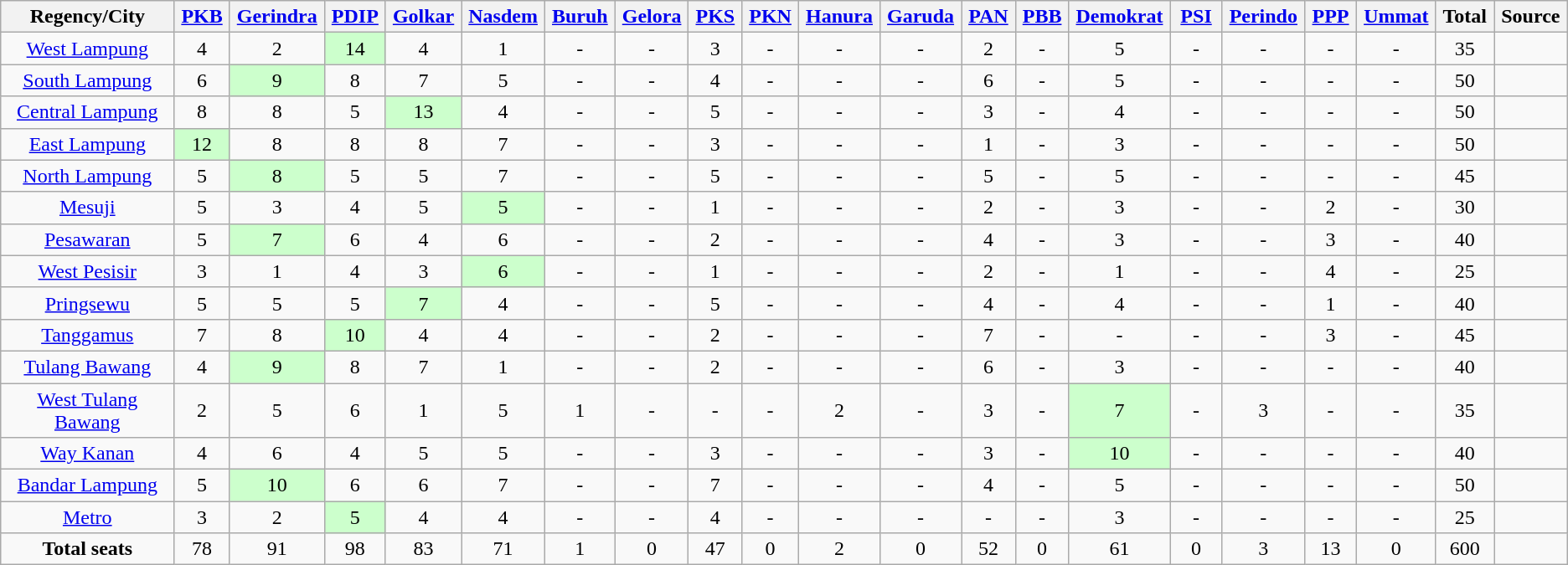<table class="wikitable sortable" style="text-align:center">
<tr>
<th scope=col width=10%>Regency/City</th>
<th scope=col width=3%><a href='#'>PKB</a></th>
<th scope=col width=3%><a href='#'>Gerindra</a></th>
<th scope=col width=3%><a href='#'>PDIP</a></th>
<th scope=col width=3%><a href='#'>Golkar</a></th>
<th scope=col width=3%><a href='#'>Nasdem</a></th>
<th scope=col width=3%><a href='#'>Buruh</a></th>
<th scope=col width=3%><a href='#'>Gelora</a></th>
<th scope=col width=3%><a href='#'>PKS</a></th>
<th scope=col width=3%><a href='#'>PKN</a></th>
<th scope=col width=3%><a href='#'>Hanura</a></th>
<th scope=col width=3%><a href='#'>Garuda</a></th>
<th scope=col width=3%><a href='#'>PAN</a></th>
<th scope=col width=3%><a href='#'>PBB</a></th>
<th scope=col width=3%><a href='#'>Demokrat</a></th>
<th scope=col width=3%><a href='#'>PSI</a></th>
<th scope=col width=3%><a href='#'>Perindo</a></th>
<th scope=col width=3%><a href='#'>PPP</a></th>
<th scope=col width=3%><a href='#'>Ummat</a></th>
<th scope=col width=3%>Total</th>
<th scope=col width=3%>Source</th>
</tr>
<tr>
<td><a href='#'>West Lampung</a></td>
<td>4</td>
<td>2</td>
<td style="background:#cfc;">14</td>
<td>4</td>
<td>1</td>
<td>-</td>
<td>-</td>
<td>3</td>
<td>-</td>
<td>-</td>
<td>-</td>
<td>2</td>
<td>-</td>
<td>5</td>
<td>-</td>
<td>-</td>
<td>-</td>
<td>-</td>
<td>35</td>
<td></td>
</tr>
<tr>
<td><a href='#'>South Lampung</a></td>
<td>6</td>
<td style="background:#cfc;">9</td>
<td>8</td>
<td>7</td>
<td>5</td>
<td>-</td>
<td>-</td>
<td>4</td>
<td>-</td>
<td>-</td>
<td>-</td>
<td>6</td>
<td>-</td>
<td>5</td>
<td>-</td>
<td>-</td>
<td>-</td>
<td>-</td>
<td>50</td>
<td></td>
</tr>
<tr>
<td><a href='#'>Central Lampung</a></td>
<td>8</td>
<td>8</td>
<td>5</td>
<td style="background:#cfc;">13</td>
<td>4</td>
<td>-</td>
<td>-</td>
<td>5</td>
<td>-</td>
<td>-</td>
<td>-</td>
<td>3</td>
<td>-</td>
<td>4</td>
<td>-</td>
<td>-</td>
<td>-</td>
<td>-</td>
<td>50</td>
<td></td>
</tr>
<tr>
<td><a href='#'>East Lampung</a></td>
<td style="background:#cfc;">12</td>
<td>8</td>
<td>8</td>
<td>8</td>
<td>7</td>
<td>-</td>
<td>-</td>
<td>3</td>
<td>-</td>
<td>-</td>
<td>-</td>
<td>1</td>
<td>-</td>
<td>3</td>
<td>-</td>
<td>-</td>
<td>-</td>
<td>-</td>
<td>50</td>
<td></td>
</tr>
<tr>
<td><a href='#'>North Lampung</a></td>
<td>5</td>
<td style="background:#cfc;">8</td>
<td>5</td>
<td>5</td>
<td>7</td>
<td>-</td>
<td>-</td>
<td>5</td>
<td>-</td>
<td>-</td>
<td>-</td>
<td>5</td>
<td>-</td>
<td>5</td>
<td>-</td>
<td>-</td>
<td>-</td>
<td>-</td>
<td>45</td>
<td></td>
</tr>
<tr>
<td><a href='#'>Mesuji</a></td>
<td>5</td>
<td>3</td>
<td>4</td>
<td>5</td>
<td style="background:#cfc;">5</td>
<td>-</td>
<td>-</td>
<td>1</td>
<td>-</td>
<td>-</td>
<td>-</td>
<td>2</td>
<td>-</td>
<td>3</td>
<td>-</td>
<td>-</td>
<td>2</td>
<td>-</td>
<td>30</td>
<td></td>
</tr>
<tr>
<td><a href='#'>Pesawaran</a></td>
<td>5</td>
<td style="background:#cfc;">7</td>
<td>6</td>
<td>4</td>
<td>6</td>
<td>-</td>
<td>-</td>
<td>2</td>
<td>-</td>
<td>-</td>
<td>-</td>
<td>4</td>
<td>-</td>
<td>3</td>
<td>-</td>
<td>-</td>
<td>3</td>
<td>-</td>
<td>40</td>
<td></td>
</tr>
<tr>
<td><a href='#'>West Pesisir</a></td>
<td>3</td>
<td>1</td>
<td>4</td>
<td>3</td>
<td style="background:#cfc;">6</td>
<td>-</td>
<td>-</td>
<td>1</td>
<td>-</td>
<td>-</td>
<td>-</td>
<td>2</td>
<td>-</td>
<td>1</td>
<td>-</td>
<td>-</td>
<td>4</td>
<td>-</td>
<td>25</td>
<td></td>
</tr>
<tr>
<td><a href='#'>Pringsewu</a></td>
<td>5</td>
<td>5</td>
<td>5</td>
<td style="background:#cfc;">7</td>
<td>4</td>
<td>-</td>
<td>-</td>
<td>5</td>
<td>-</td>
<td>-</td>
<td>-</td>
<td>4</td>
<td>-</td>
<td>4</td>
<td>-</td>
<td>-</td>
<td>1</td>
<td>-</td>
<td>40</td>
<td></td>
</tr>
<tr>
<td><a href='#'>Tanggamus</a></td>
<td>7</td>
<td>8</td>
<td style="background:#cfc;">10</td>
<td>4</td>
<td>4</td>
<td>-</td>
<td>-</td>
<td>2</td>
<td>-</td>
<td>-</td>
<td>-</td>
<td>7</td>
<td>-</td>
<td>-</td>
<td>-</td>
<td>-</td>
<td>3</td>
<td>-</td>
<td>45</td>
<td></td>
</tr>
<tr>
<td><a href='#'>Tulang Bawang</a></td>
<td>4</td>
<td style="background:#cfc;">9</td>
<td>8</td>
<td>7</td>
<td>1</td>
<td>-</td>
<td>-</td>
<td>2</td>
<td>-</td>
<td>-</td>
<td>-</td>
<td>6</td>
<td>-</td>
<td>3</td>
<td>-</td>
<td>-</td>
<td>-</td>
<td>-</td>
<td>40</td>
<td></td>
</tr>
<tr>
<td><a href='#'>West Tulang Bawang</a></td>
<td>2</td>
<td>5</td>
<td>6</td>
<td>1</td>
<td>5</td>
<td>1</td>
<td>-</td>
<td>-</td>
<td>-</td>
<td>2</td>
<td>-</td>
<td>3</td>
<td>-</td>
<td style="background:#cfc;">7</td>
<td>-</td>
<td>3</td>
<td>-</td>
<td>-</td>
<td>35</td>
<td></td>
</tr>
<tr>
<td><a href='#'>Way Kanan</a></td>
<td>4</td>
<td>6</td>
<td>4</td>
<td>5</td>
<td>5</td>
<td>-</td>
<td>-</td>
<td>3</td>
<td>-</td>
<td>-</td>
<td>-</td>
<td>3</td>
<td>-</td>
<td style="background:#cfc;">10</td>
<td>-</td>
<td>-</td>
<td>-</td>
<td>-</td>
<td>40</td>
<td></td>
</tr>
<tr>
<td><a href='#'>Bandar Lampung</a></td>
<td>5</td>
<td style="background:#cfc;">10</td>
<td>6</td>
<td>6</td>
<td>7</td>
<td>-</td>
<td>-</td>
<td>7</td>
<td>-</td>
<td>-</td>
<td>-</td>
<td>4</td>
<td>-</td>
<td>5</td>
<td>-</td>
<td>-</td>
<td>-</td>
<td>-</td>
<td>50</td>
<td></td>
</tr>
<tr>
<td><a href='#'>Metro</a></td>
<td>3</td>
<td>2</td>
<td style="background:#cfc;">5</td>
<td>4</td>
<td>4</td>
<td>-</td>
<td>-</td>
<td>4</td>
<td>-</td>
<td>-</td>
<td>-</td>
<td>-</td>
<td>-</td>
<td>3</td>
<td>-</td>
<td>-</td>
<td>-</td>
<td>-</td>
<td>25</td>
<td></td>
</tr>
<tr>
<td><strong>Total seats</strong></td>
<td>78</td>
<td>91</td>
<td>98</td>
<td>83</td>
<td>71</td>
<td>1</td>
<td>0</td>
<td>47</td>
<td>0</td>
<td>2</td>
<td>0</td>
<td>52</td>
<td>0</td>
<td>61</td>
<td>0</td>
<td>3</td>
<td>13</td>
<td>0</td>
<td>600</td>
</tr>
</table>
